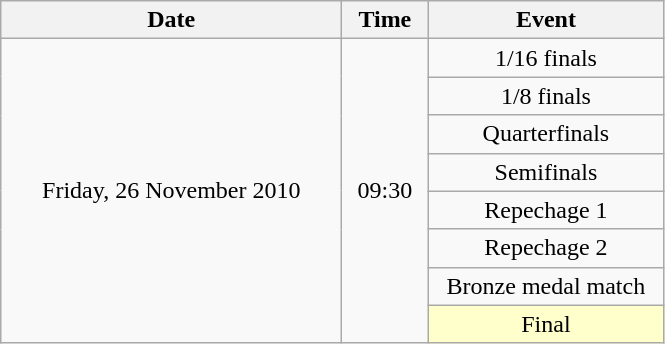<table class = "wikitable" style="text-align:center;">
<tr>
<th width=220>Date</th>
<th width=50>Time</th>
<th width=150>Event</th>
</tr>
<tr>
<td rowspan=8>Friday, 26 November 2010</td>
<td rowspan=8>09:30</td>
<td>1/16 finals</td>
</tr>
<tr>
<td>1/8 finals</td>
</tr>
<tr>
<td>Quarterfinals</td>
</tr>
<tr>
<td>Semifinals</td>
</tr>
<tr>
<td>Repechage 1</td>
</tr>
<tr>
<td>Repechage 2</td>
</tr>
<tr>
<td>Bronze medal match</td>
</tr>
<tr>
<td bgcolor=ffffcc>Final</td>
</tr>
</table>
